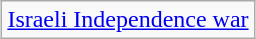<table class="wikitable" style="margin:1em auto; text-align:center;">
<tr>
<td><a href='#'>Israeli Independence war</a></td>
</tr>
</table>
